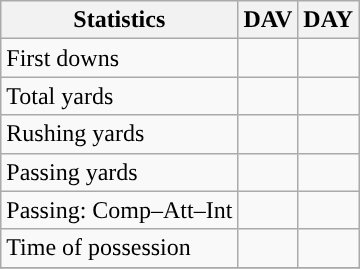<table class="wikitable" style="float: left;">
<tr>
<th>Statistics</th>
<th>DAV</th>
<th>DAY</th>
</tr>
<tr>
<td>First downs</td>
<td></td>
<td></td>
</tr>
<tr>
<td>Total yards</td>
<td></td>
<td></td>
</tr>
<tr>
<td>Rushing yards</td>
<td></td>
<td></td>
</tr>
<tr>
<td>Passing yards</td>
<td></td>
<td></td>
</tr>
<tr>
<td>Passing: Comp–Att–Int</td>
<td></td>
<td></td>
</tr>
<tr>
<td>Time of possession</td>
<td></td>
<td></td>
</tr>
<tr>
</tr>
</table>
